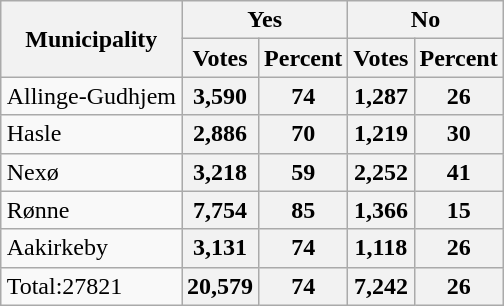<table class="wikitable" style="float: right;">
<tr align="center">
<th rowspan="2">Municipality</th>
<th colspan="2">Yes</th>
<th colspan="2">No</th>
</tr>
<tr>
<th>Votes</th>
<th>Percent</th>
<th>Votes</th>
<th>Percent</th>
</tr>
<tr>
<td>Allinge-Gudhjem</td>
<th>3,590</th>
<th>74</th>
<th>1,287</th>
<th>26</th>
</tr>
<tr>
<td>Hasle</td>
<th>2,886</th>
<th>70</th>
<th>1,219</th>
<th>30</th>
</tr>
<tr>
<td>Nexø</td>
<th>3,218</th>
<th>59</th>
<th>2,252</th>
<th>41</th>
</tr>
<tr>
<td>Rønne</td>
<th>7,754</th>
<th>85</th>
<th>1,366</th>
<th>15</th>
</tr>
<tr>
<td>Aakirkeby</td>
<th>3,131</th>
<th>74</th>
<th>1,118</th>
<th>26</th>
</tr>
<tr>
<td>Total:27821</td>
<th>20,579</th>
<th>74</th>
<th>7,242</th>
<th>26</th>
</tr>
</table>
